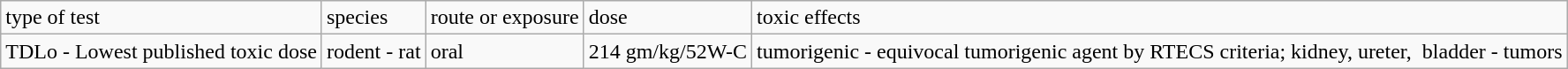<table class="wikitable">
<tr>
<td>type of test</td>
<td>species</td>
<td>route or exposure</td>
<td>dose</td>
<td>toxic effects</td>
</tr>
<tr>
<td>TDLo - Lowest published toxic dose</td>
<td>rodent - rat</td>
<td>oral</td>
<td>214 gm/kg/52W-C</td>
<td>tumorigenic - equivocal tumorigenic agent by RTECS criteria; kidney, ureter,  bladder - tumors</td>
</tr>
</table>
